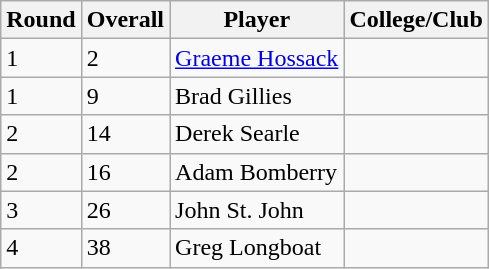<table class="wikitable">
<tr>
<th>Round</th>
<th>Overall</th>
<th>Player</th>
<th>College/Club</th>
</tr>
<tr>
<td>1</td>
<td>2</td>
<td><a href='#'>Graeme Hossack</a></td>
<td></td>
</tr>
<tr>
<td>1</td>
<td>9</td>
<td>Brad Gillies</td>
<td></td>
</tr>
<tr>
<td>2</td>
<td>14</td>
<td>Derek Searle</td>
<td></td>
</tr>
<tr>
<td>2</td>
<td>16</td>
<td>Adam Bomberry</td>
<td></td>
</tr>
<tr>
<td>3</td>
<td>26</td>
<td>John St. John</td>
<td></td>
</tr>
<tr>
<td>4</td>
<td>38</td>
<td>Greg Longboat</td>
<td></td>
</tr>
</table>
